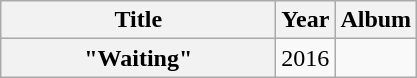<table class="wikitable plainrowheaders" style="text-align:center;">
<tr>
<th scope="col" style="width:11em;">Title</th>
<th scope="col" style="width:1em;">Year</th>
<th scope="col">Album</th>
</tr>
<tr>
<th scope="row">"Waiting"</th>
<td>2016</td>
<td></td>
</tr>
</table>
